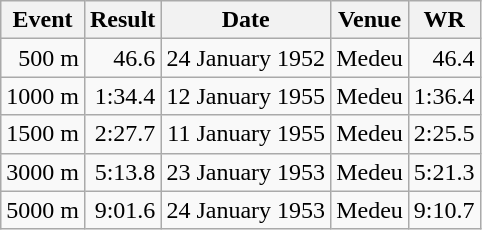<table class="wikitable">
<tr>
<th>Event</th>
<th>Result</th>
<th>Date</th>
<th>Venue</th>
<th>WR</th>
</tr>
<tr align="right">
<td>500 m</td>
<td>46.6</td>
<td>24 January 1952</td>
<td align="left">Medeu</td>
<td>46.4</td>
</tr>
<tr align="right">
<td>1000 m</td>
<td>1:34.4</td>
<td>12 January 1955</td>
<td align="left">Medeu</td>
<td>1:36.4</td>
</tr>
<tr align="right">
<td>1500 m</td>
<td>2:27.7</td>
<td>11 January 1955</td>
<td align="left">Medeu</td>
<td>2:25.5</td>
</tr>
<tr align="right">
<td>3000 m</td>
<td>5:13.8</td>
<td>23 January 1953</td>
<td align="left">Medeu</td>
<td>5:21.3</td>
</tr>
<tr align="right">
<td>5000 m</td>
<td>9:01.6</td>
<td>24 January 1953</td>
<td align="left">Medeu</td>
<td>9:10.7</td>
</tr>
</table>
